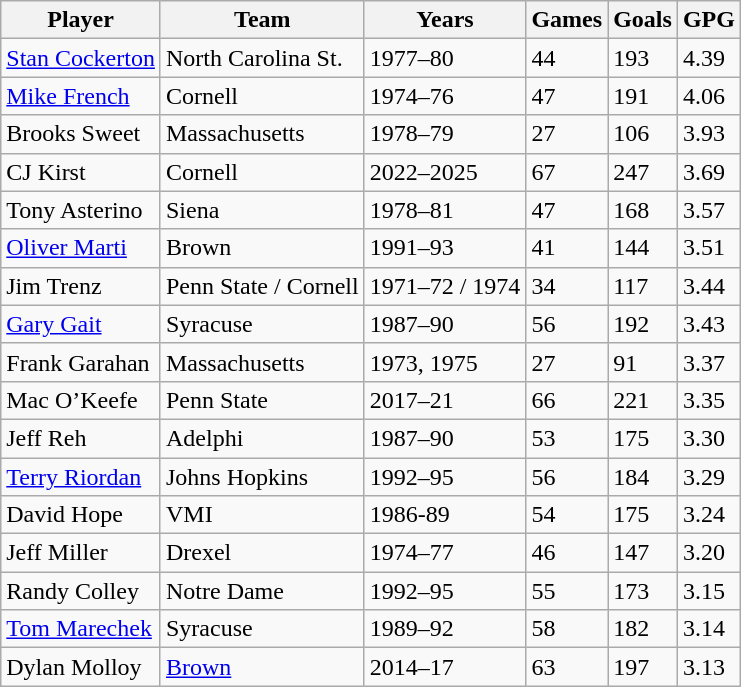<table class="wikitable sortable">
<tr>
<th>Player</th>
<th>Team</th>
<th>Years</th>
<th>Games</th>
<th>Goals</th>
<th>GPG</th>
</tr>
<tr>
<td><a href='#'>Stan Cockerton</a></td>
<td>North Carolina St.</td>
<td>1977–80</td>
<td>44</td>
<td>193</td>
<td>4.39</td>
</tr>
<tr>
<td><a href='#'>Mike French</a></td>
<td>Cornell</td>
<td>1974–76</td>
<td>47</td>
<td>191</td>
<td>4.06</td>
</tr>
<tr>
<td>Brooks Sweet</td>
<td>Massachusetts</td>
<td>1978–79</td>
<td>27</td>
<td>106</td>
<td>3.93</td>
</tr>
<tr>
<td>CJ Kirst</td>
<td>Cornell</td>
<td>2022–2025</td>
<td>67</td>
<td>247</td>
<td>3.69</td>
</tr>
<tr>
<td>Tony Asterino</td>
<td>Siena</td>
<td>1978–81</td>
<td>47</td>
<td>168</td>
<td>3.57</td>
</tr>
<tr>
<td><a href='#'>Oliver Marti</a></td>
<td>Brown</td>
<td>1991–93</td>
<td>41</td>
<td>144</td>
<td>3.51</td>
</tr>
<tr>
<td>Jim Trenz</td>
<td>Penn State / Cornell</td>
<td>1971–72 / 1974</td>
<td>34</td>
<td>117</td>
<td>3.44</td>
</tr>
<tr>
<td><a href='#'>Gary Gait</a></td>
<td>Syracuse</td>
<td>1987–90</td>
<td>56</td>
<td>192</td>
<td>3.43</td>
</tr>
<tr>
<td>Frank Garahan</td>
<td>Massachusetts</td>
<td>1973, 1975</td>
<td>27</td>
<td>91</td>
<td>3.37</td>
</tr>
<tr>
<td>Mac O’Keefe</td>
<td>Penn State</td>
<td>2017–21</td>
<td>66</td>
<td>221</td>
<td>3.35</td>
</tr>
<tr>
<td>Jeff Reh</td>
<td>Adelphi</td>
<td>1987–90</td>
<td>53</td>
<td>175</td>
<td>3.30</td>
</tr>
<tr>
<td><a href='#'>Terry Riordan</a></td>
<td>Johns Hopkins</td>
<td>1992–95</td>
<td>56</td>
<td>184</td>
<td>3.29</td>
</tr>
<tr>
<td>David Hope</td>
<td>VMI</td>
<td>1986-89</td>
<td>54</td>
<td>175</td>
<td>3.24</td>
</tr>
<tr>
<td>Jeff Miller</td>
<td>Drexel</td>
<td>1974–77</td>
<td>46</td>
<td>147</td>
<td>3.20</td>
</tr>
<tr>
<td>Randy Colley</td>
<td>Notre Dame</td>
<td>1992–95</td>
<td>55</td>
<td>173</td>
<td>3.15</td>
</tr>
<tr>
<td><a href='#'>Tom Marechek</a></td>
<td>Syracuse</td>
<td>1989–92</td>
<td>58</td>
<td>182</td>
<td>3.14</td>
</tr>
<tr>
<td>Dylan Molloy</td>
<td><a href='#'>Brown</a></td>
<td>2014–17</td>
<td>63</td>
<td>197</td>
<td>3.13</td>
</tr>
</table>
